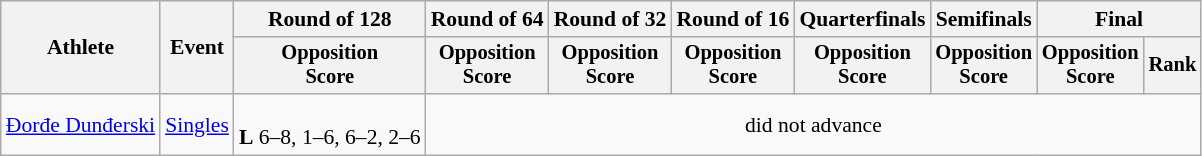<table class=wikitable style="font-size:90%">
<tr>
<th rowspan=2>Athlete</th>
<th rowspan=2>Event</th>
<th>Round of 128</th>
<th>Round of 64</th>
<th>Round of 32</th>
<th>Round of 16</th>
<th>Quarterfinals</th>
<th>Semifinals</th>
<th colspan=2>Final</th>
</tr>
<tr style="font-size:95%">
<th>Opposition<br>Score</th>
<th>Opposition<br>Score</th>
<th>Opposition<br>Score</th>
<th>Opposition<br>Score</th>
<th>Opposition<br>Score</th>
<th>Opposition<br>Score</th>
<th>Opposition<br>Score</th>
<th>Rank</th>
</tr>
<tr align=center>
<td align=left><a href='#'>Đorđe Dunđerski</a></td>
<td align=left><a href='#'>Singles</a></td>
<td><br> <strong>L</strong> 6–8, 1–6, 6–2, 2–6</td>
<td colspan=7>did not advance</td>
</tr>
</table>
